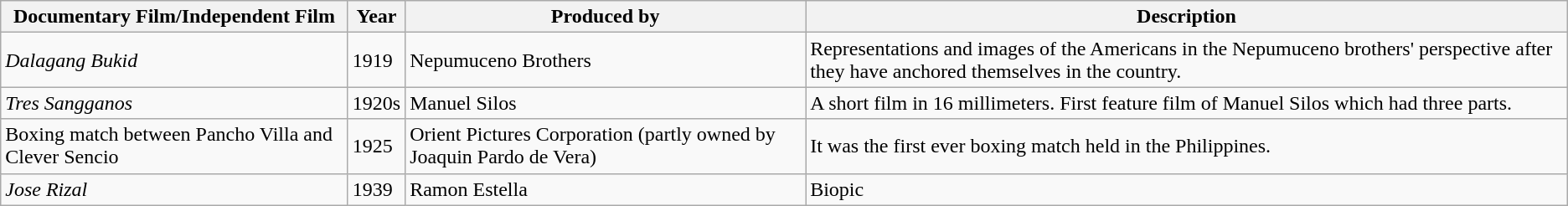<table class="wikitable">
<tr>
<th>Documentary Film/Independent Film</th>
<th>Year</th>
<th>Produced by</th>
<th>Description</th>
</tr>
<tr>
<td><em>Dalagang Bukid</em></td>
<td>1919</td>
<td>Nepumuceno Brothers</td>
<td>Representations and images of the Americans in the Nepumuceno brothers' perspective after they have anchored themselves in the country.</td>
</tr>
<tr>
<td><em>Tres Sangganos</em></td>
<td>1920s</td>
<td>Manuel Silos</td>
<td>A short film in 16 millimeters. First feature film of Manuel Silos which had three parts.</td>
</tr>
<tr>
<td>Boxing match between Pancho Villa and Clever Sencio</td>
<td>1925</td>
<td>Orient Pictures Corporation (partly owned by Joaquin Pardo de Vera)</td>
<td>It was the first ever boxing match held in the Philippines.</td>
</tr>
<tr>
<td><em>Jose Rizal</em></td>
<td>1939</td>
<td>Ramon Estella</td>
<td>Biopic</td>
</tr>
</table>
